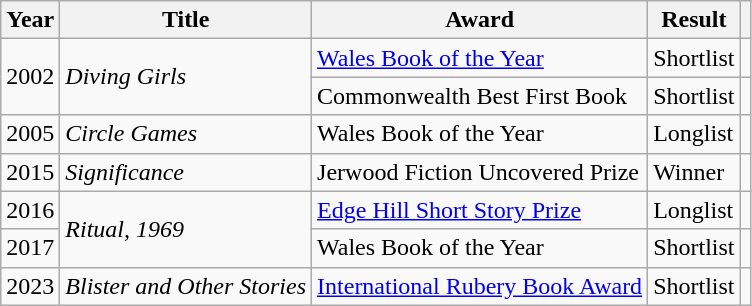<table class="wikitable">
<tr>
<th>Year</th>
<th>Title</th>
<th>Award</th>
<th>Result</th>
<th></th>
</tr>
<tr>
<td rowspan="2">2002</td>
<td rowspan="2"><em>Diving Girls</em></td>
<td><a href='#'>Wales Book of the Year</a></td>
<td>Shortlist</td>
<td></td>
</tr>
<tr>
<td>Commonwealth Best First Book</td>
<td>Shortlist</td>
<td></td>
</tr>
<tr>
<td>2005</td>
<td><em>Circle Games</em></td>
<td>Wales Book of the Year</td>
<td>Longlist</td>
<td></td>
</tr>
<tr>
<td>2015</td>
<td><em>Significance</em></td>
<td>Jerwood Fiction Uncovered Prize</td>
<td>Winner</td>
<td></td>
</tr>
<tr>
<td>2016</td>
<td rowspan="2"><em>Ritual, 1969</em></td>
<td><a href='#'>Edge Hill Short Story Prize</a></td>
<td>Longlist</td>
<td></td>
</tr>
<tr>
<td>2017</td>
<td>Wales Book of the Year</td>
<td>Shortlist</td>
<td></td>
</tr>
<tr>
<td>2023</td>
<td><em>Blister and Other Stories</em></td>
<td><a href='#'>International Rubery Book Award</a></td>
<td>Shortlist</td>
<td></td>
</tr>
</table>
